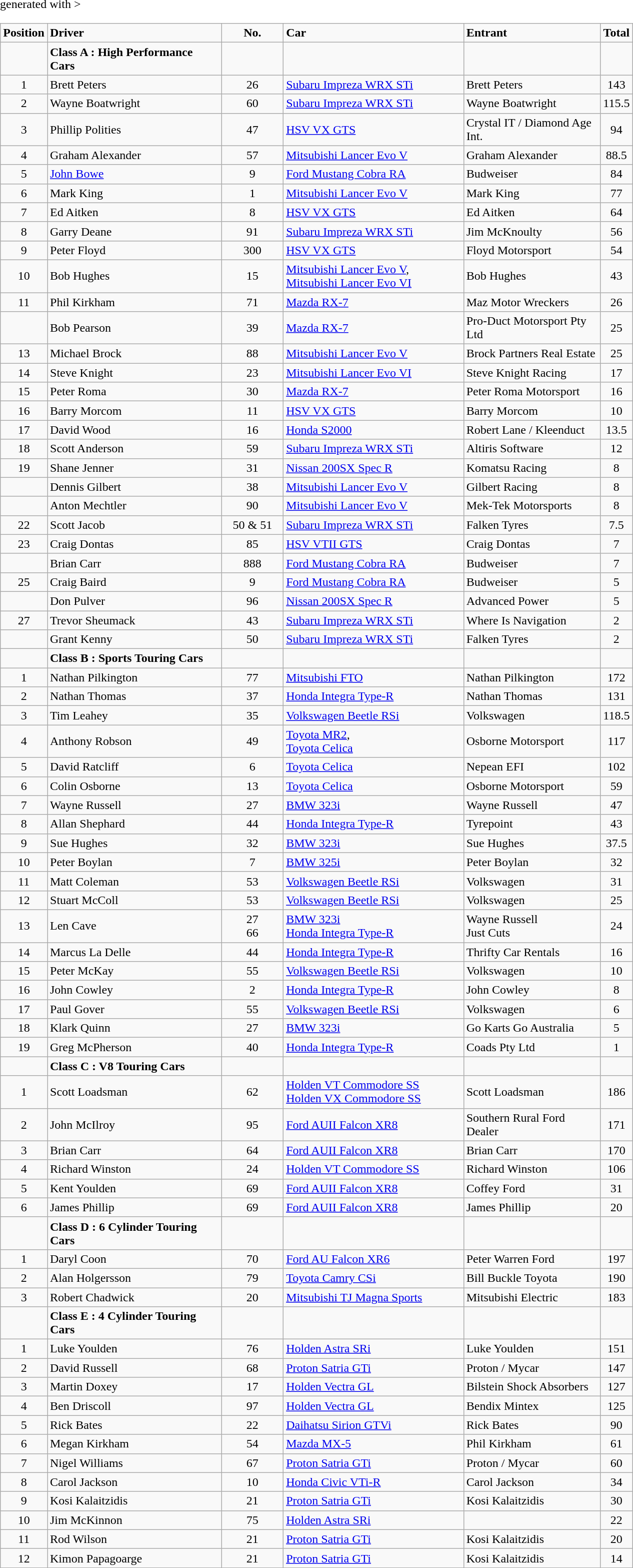<table class="wikitable" <hiddentext>generated with >
<tr style="font-weight:bold">
<td width="50" height="13" align="center">Position</td>
<td width="225">Driver</td>
<td width="75" align="center">No.</td>
<td width="233">Car</td>
<td width="175">Entrant</td>
<td width="30" align="center">Total</td>
</tr>
<tr style="font-weight:bold">
<td height="13" align="center"> </td>
<td>Class A : High Performance Cars</td>
<td align="center"> </td>
<td> </td>
<td> </td>
<td align="center"> </td>
</tr>
<tr>
<td height="13" align="center">1</td>
<td>Brett Peters</td>
<td align="center">26</td>
<td><a href='#'>Subaru Impreza WRX STi</a></td>
<td>Brett Peters</td>
<td align="center">143</td>
</tr>
<tr>
<td height="13" align="center">2</td>
<td>Wayne Boatwright</td>
<td align="center">60</td>
<td><a href='#'>Subaru Impreza WRX STi</a></td>
<td>Wayne Boatwright</td>
<td align="center">115.5</td>
</tr>
<tr>
<td height="13" align="center">3</td>
<td>Phillip Polities</td>
<td align="center">47</td>
<td><a href='#'>HSV VX GTS</a></td>
<td>Crystal IT / Diamond Age Int.</td>
<td align="center">94</td>
</tr>
<tr>
<td height="13" align="center">4</td>
<td>Graham Alexander</td>
<td align="center">57</td>
<td><a href='#'>Mitsubishi Lancer Evo V</a></td>
<td>Graham Alexander</td>
<td align="center">88.5</td>
</tr>
<tr>
<td height="13" align="center">5</td>
<td><a href='#'>John Bowe</a></td>
<td align="center">9</td>
<td><a href='#'>Ford Mustang Cobra RA</a></td>
<td>Budweiser</td>
<td align="center">84</td>
</tr>
<tr>
<td height="13" align="center">6</td>
<td>Mark King</td>
<td align="center">1</td>
<td><a href='#'>Mitsubishi Lancer Evo V</a></td>
<td>Mark King</td>
<td align="center">77</td>
</tr>
<tr>
<td height="13" align="center">7</td>
<td>Ed Aitken</td>
<td align="center">8</td>
<td><a href='#'>HSV VX GTS</a></td>
<td>Ed Aitken</td>
<td align="center">64</td>
</tr>
<tr>
<td height="13" align="center">8</td>
<td>Garry Deane</td>
<td align="center">91</td>
<td><a href='#'>Subaru Impreza WRX STi</a></td>
<td>Jim McKnoulty</td>
<td align="center">56</td>
</tr>
<tr>
<td height="13" align="center">9</td>
<td>Peter Floyd</td>
<td align="center">300</td>
<td><a href='#'>HSV VX GTS</a></td>
<td>Floyd Motorsport</td>
<td align="center">54</td>
</tr>
<tr>
<td height="13" align="center">10</td>
<td>Bob Hughes</td>
<td align="center">15</td>
<td><a href='#'>Mitsubishi Lancer Evo V</a>,<br><a href='#'>Mitsubishi Lancer Evo VI</a></td>
<td>Bob Hughes</td>
<td align="center">43</td>
</tr>
<tr>
<td height="13" align="center">11</td>
<td>Phil Kirkham</td>
<td align="center">71</td>
<td><a href='#'>Mazda RX-7</a></td>
<td>Maz Motor Wreckers</td>
<td align="center">26</td>
</tr>
<tr>
<td height="13" align="center"> </td>
<td>Bob Pearson</td>
<td align="center">39</td>
<td><a href='#'>Mazda RX-7</a></td>
<td>Pro-Duct Motorsport Pty Ltd</td>
<td align="center">25</td>
</tr>
<tr>
<td height="13" align="center">13</td>
<td>Michael Brock</td>
<td align="center">88</td>
<td><a href='#'>Mitsubishi Lancer Evo V</a></td>
<td>Brock Partners Real Estate</td>
<td align="center">25</td>
</tr>
<tr>
<td height="13" align="center">14</td>
<td>Steve Knight</td>
<td align="center">23</td>
<td><a href='#'>Mitsubishi Lancer Evo VI</a></td>
<td>Steve Knight Racing</td>
<td align="center">17</td>
</tr>
<tr>
<td height="13" align="center">15</td>
<td>Peter Roma</td>
<td align="center">30</td>
<td><a href='#'>Mazda RX-7</a></td>
<td>Peter Roma Motorsport</td>
<td align="center">16</td>
</tr>
<tr>
<td height="13" align="center">16</td>
<td>Barry Morcom</td>
<td align="center">11</td>
<td><a href='#'>HSV VX GTS</a></td>
<td>Barry Morcom</td>
<td align="center">10</td>
</tr>
<tr>
<td height="13" align="center">17</td>
<td>David Wood</td>
<td align="center">16</td>
<td><a href='#'>Honda S2000</a></td>
<td>Robert Lane / Kleenduct</td>
<td align="center">13.5</td>
</tr>
<tr>
<td height="13" align="center">18</td>
<td>Scott Anderson</td>
<td align="center">59</td>
<td><a href='#'>Subaru Impreza WRX STi</a></td>
<td>Altiris Software</td>
<td align="center">12</td>
</tr>
<tr>
<td height="13" align="center">19</td>
<td>Shane Jenner</td>
<td align="center">31</td>
<td><a href='#'>Nissan 200SX Spec R</a></td>
<td>Komatsu Racing</td>
<td align="center">8</td>
</tr>
<tr>
<td height="13" align="center"> </td>
<td>Dennis Gilbert</td>
<td align="center">38</td>
<td><a href='#'>Mitsubishi Lancer Evo V</a></td>
<td>Gilbert Racing</td>
<td align="center">8</td>
</tr>
<tr>
<td height="13" align="center"> </td>
<td>Anton Mechtler</td>
<td align="center">90</td>
<td><a href='#'>Mitsubishi Lancer Evo V</a></td>
<td>Mek-Tek Motorsports</td>
<td align="center">8</td>
</tr>
<tr>
<td height="13" align="center">22</td>
<td>Scott Jacob</td>
<td align="center">50 & 51</td>
<td><a href='#'>Subaru Impreza WRX STi</a></td>
<td>Falken Tyres</td>
<td align="center">7.5</td>
</tr>
<tr>
<td height="13" align="center">23</td>
<td>Craig Dontas</td>
<td align="center">85</td>
<td><a href='#'>HSV VTII GTS</a></td>
<td>Craig Dontas</td>
<td align="center">7</td>
</tr>
<tr>
<td height="13" align="center"> </td>
<td>Brian Carr</td>
<td align="center">888</td>
<td><a href='#'>Ford Mustang Cobra RA</a></td>
<td>Budweiser</td>
<td align="center">7</td>
</tr>
<tr>
<td height="13" align="center">25</td>
<td>Craig Baird</td>
<td align="center">9</td>
<td><a href='#'>Ford Mustang Cobra RA</a></td>
<td>Budweiser</td>
<td align="center">5</td>
</tr>
<tr>
<td height="13" align="center"> </td>
<td>Don Pulver</td>
<td align="center">96</td>
<td><a href='#'>Nissan 200SX Spec R</a></td>
<td>Advanced Power</td>
<td align="center">5</td>
</tr>
<tr>
<td height="13" align="center">27</td>
<td>Trevor Sheumack</td>
<td align="center">43</td>
<td><a href='#'>Subaru Impreza WRX STi</a></td>
<td>Where Is Navigation</td>
<td align="center">2</td>
</tr>
<tr>
<td height="13" align="center"> </td>
<td>Grant Kenny</td>
<td align="center">50</td>
<td><a href='#'>Subaru Impreza WRX STi</a></td>
<td>Falken Tyres</td>
<td align="center">2</td>
</tr>
<tr style="font-weight:bold">
<td height="13" align="center"> </td>
<td>Class B : Sports Touring Cars</td>
<td align="center"> </td>
<td> </td>
<td> </td>
<td align="center"> </td>
</tr>
<tr>
<td height="13" align="center">1</td>
<td>Nathan Pilkington</td>
<td align="center">77</td>
<td><a href='#'>Mitsubishi FTO</a></td>
<td>Nathan Pilkington</td>
<td align="center">172</td>
</tr>
<tr>
<td height="13" align="center">2</td>
<td>Nathan Thomas</td>
<td align="center">37</td>
<td><a href='#'>Honda Integra Type-R</a></td>
<td>Nathan Thomas</td>
<td align="center">131</td>
</tr>
<tr>
<td height="13" align="center">3</td>
<td>Tim Leahey</td>
<td align="center">35</td>
<td><a href='#'>Volkswagen Beetle RSi</a></td>
<td>Volkswagen</td>
<td align="center">118.5</td>
</tr>
<tr>
<td height="13" align="center">4</td>
<td>Anthony Robson</td>
<td align="center">49</td>
<td><a href='#'>Toyota MR2</a>,<br><a href='#'>Toyota Celica</a></td>
<td>Osborne Motorsport</td>
<td align="center">117</td>
</tr>
<tr>
<td height="13" align="center">5</td>
<td>David Ratcliff</td>
<td align="center">6</td>
<td><a href='#'>Toyota Celica</a></td>
<td>Nepean EFI</td>
<td align="center">102</td>
</tr>
<tr>
<td height="13" align="center">6</td>
<td>Colin Osborne</td>
<td align="center">13</td>
<td><a href='#'>Toyota Celica</a></td>
<td>Osborne Motorsport</td>
<td align="center">59</td>
</tr>
<tr>
<td height="13" align="center">7</td>
<td>Wayne Russell</td>
<td align="center">27</td>
<td><a href='#'>BMW 323i</a></td>
<td>Wayne Russell</td>
<td align="center">47</td>
</tr>
<tr>
<td height="13" align="center">8</td>
<td>Allan Shephard</td>
<td align="center">44</td>
<td><a href='#'>Honda Integra Type-R</a></td>
<td>Tyrepoint</td>
<td align="center">43</td>
</tr>
<tr>
<td height="13" align="center">9</td>
<td>Sue Hughes</td>
<td align="center">32</td>
<td><a href='#'>BMW 323i</a></td>
<td>Sue Hughes</td>
<td align="center">37.5</td>
</tr>
<tr>
<td height="13" align="center">10</td>
<td>Peter Boylan</td>
<td align="center">7</td>
<td><a href='#'>BMW 325i</a></td>
<td>Peter Boylan</td>
<td align="center">32</td>
</tr>
<tr>
<td height="13" align="center">11</td>
<td>Matt Coleman</td>
<td align="center">53</td>
<td><a href='#'>Volkswagen Beetle RSi</a></td>
<td>Volkswagen</td>
<td align="center">31</td>
</tr>
<tr>
<td height="13" align="center">12</td>
<td>Stuart McColl</td>
<td align="center">53</td>
<td><a href='#'>Volkswagen Beetle RSi</a></td>
<td>Volkswagen</td>
<td align="center">25</td>
</tr>
<tr>
<td height="13" align="center">13</td>
<td>Len Cave</td>
<td align="center">27<br>66</td>
<td><a href='#'>BMW 323i</a><br><a href='#'>Honda Integra Type-R</a></td>
<td>Wayne Russell<br>Just Cuts</td>
<td align="center">24</td>
</tr>
<tr>
<td height="13" align="center">14</td>
<td>Marcus La Delle</td>
<td align="center">44</td>
<td><a href='#'>Honda Integra Type-R</a></td>
<td>Thrifty Car Rentals</td>
<td align="center">16</td>
</tr>
<tr>
<td height="13" align="center">15</td>
<td>Peter McKay</td>
<td align="center">55</td>
<td><a href='#'>Volkswagen Beetle RSi</a></td>
<td>Volkswagen</td>
<td align="center">10</td>
</tr>
<tr>
<td height="13" align="center">16</td>
<td>John Cowley</td>
<td align="center">2</td>
<td><a href='#'>Honda Integra Type-R</a></td>
<td>John Cowley</td>
<td align="center">8</td>
</tr>
<tr>
<td height="13" align="center">17</td>
<td>Paul Gover</td>
<td align="center">55</td>
<td><a href='#'>Volkswagen Beetle RSi</a></td>
<td>Volkswagen</td>
<td align="center">6</td>
</tr>
<tr>
<td height="13" align="center">18</td>
<td>Klark Quinn</td>
<td align="center">27</td>
<td><a href='#'>BMW 323i</a></td>
<td>Go Karts Go Australia</td>
<td align="center">5</td>
</tr>
<tr>
<td height="13" align="center">19</td>
<td>Greg McPherson</td>
<td align="center">40</td>
<td><a href='#'>Honda Integra Type-R</a></td>
<td>Coads Pty Ltd</td>
<td align="center">1</td>
</tr>
<tr style="font-weight:bold">
<td height="13" align="center"> </td>
<td>Class C : V8 Touring Cars</td>
<td align="center"> </td>
<td> </td>
<td> </td>
<td align="center"> </td>
</tr>
<tr>
<td height="13" align="center">1</td>
<td>Scott Loadsman</td>
<td align="center">62</td>
<td><a href='#'>Holden VT Commodore SS</a><br> <a href='#'>Holden VX Commodore SS</a></td>
<td>Scott Loadsman</td>
<td align="center">186</td>
</tr>
<tr>
<td height="13" align="center">2</td>
<td>John McIlroy</td>
<td align="center">95</td>
<td><a href='#'>Ford AUII Falcon XR8</a></td>
<td>Southern Rural Ford Dealer</td>
<td align="center">171</td>
</tr>
<tr>
<td height="13" align="center">3</td>
<td>Brian Carr</td>
<td align="center">64</td>
<td><a href='#'>Ford AUII Falcon XR8</a></td>
<td>Brian Carr</td>
<td align="center">170</td>
</tr>
<tr>
<td height="13" align="center">4</td>
<td>Richard Winston</td>
<td align="center">24</td>
<td><a href='#'>Holden VT Commodore SS</a></td>
<td>Richard Winston</td>
<td align="center">106</td>
</tr>
<tr>
<td height="13" align="center">5</td>
<td>Kent Youlden</td>
<td align="center">69</td>
<td><a href='#'>Ford AUII Falcon XR8</a></td>
<td>Coffey Ford</td>
<td align="center">31</td>
</tr>
<tr>
<td height="13" align="center">6</td>
<td>James Phillip</td>
<td align="center">69</td>
<td><a href='#'>Ford AUII Falcon XR8</a></td>
<td>James Phillip</td>
<td align="center">20</td>
</tr>
<tr style="font-weight:bold">
<td height="13" align="center"> </td>
<td>Class D : 6 Cylinder Touring Cars</td>
<td align="center"> </td>
<td> </td>
<td> </td>
<td align="center"> </td>
</tr>
<tr>
<td height="13" align="center">1</td>
<td>Daryl Coon</td>
<td align="center">70</td>
<td><a href='#'>Ford AU Falcon XR6</a></td>
<td>Peter Warren Ford</td>
<td align="center">197</td>
</tr>
<tr>
<td height="13" align="center">2</td>
<td>Alan Holgersson</td>
<td align="center">79</td>
<td><a href='#'>Toyota Camry CSi</a></td>
<td>Bill Buckle Toyota</td>
<td align="center">190</td>
</tr>
<tr>
<td height="13" align="center">3</td>
<td>Robert Chadwick</td>
<td align="center">20</td>
<td><a href='#'>Mitsubishi TJ Magna Sports</a></td>
<td>Mitsubishi Electric</td>
<td align="center">183</td>
</tr>
<tr style="font-weight:bold">
<td height="13" align="center"> </td>
<td>Class E : 4 Cylinder Touring Cars</td>
<td align="center"> </td>
<td> </td>
<td> </td>
<td align="center"> </td>
</tr>
<tr>
<td height="13" align="center">1</td>
<td>Luke Youlden</td>
<td align="center">76</td>
<td><a href='#'>Holden Astra SRi</a></td>
<td>Luke Youlden</td>
<td align="center">151</td>
</tr>
<tr>
<td height="13" align="center">2</td>
<td>David Russell</td>
<td align="center">68</td>
<td><a href='#'>Proton Satria GTi</a></td>
<td>Proton / Mycar</td>
<td align="center">147</td>
</tr>
<tr>
<td height="13" align="center">3</td>
<td>Martin Doxey</td>
<td align="center">17</td>
<td><a href='#'>Holden Vectra GL</a></td>
<td>Bilstein Shock Absorbers</td>
<td align="center">127</td>
</tr>
<tr>
<td height="13" align="center">4</td>
<td>Ben Driscoll</td>
<td align="center">97</td>
<td><a href='#'>Holden Vectra GL</a></td>
<td>Bendix Mintex</td>
<td align="center">125</td>
</tr>
<tr>
<td height="13" align="center">5</td>
<td>Rick Bates</td>
<td align="center">22</td>
<td><a href='#'>Daihatsu Sirion GTVi</a></td>
<td>Rick Bates</td>
<td align="center">90</td>
</tr>
<tr>
<td height="13" align="center">6</td>
<td>Megan Kirkham</td>
<td align="center">54</td>
<td><a href='#'>Mazda MX-5</a></td>
<td>Phil Kirkham</td>
<td align="center">61</td>
</tr>
<tr>
<td height="13" align="center">7</td>
<td>Nigel Williams</td>
<td align="center">67</td>
<td><a href='#'>Proton Satria GTi</a></td>
<td>Proton / Mycar</td>
<td align="center">60</td>
</tr>
<tr>
<td height="13" align="center">8</td>
<td>Carol Jackson</td>
<td align="center">10</td>
<td><a href='#'>Honda Civic VTi-R</a></td>
<td>Carol Jackson</td>
<td align="center">34</td>
</tr>
<tr>
<td height="13" align="center">9</td>
<td>Kosi Kalaitzidis</td>
<td align="center">21</td>
<td><a href='#'>Proton Satria GTi</a></td>
<td>Kosi Kalaitzidis</td>
<td align="center">30</td>
</tr>
<tr>
<td height="13" align="center">10</td>
<td>Jim McKinnon</td>
<td align="center">75</td>
<td><a href='#'>Holden Astra SRi</a></td>
<td> </td>
<td align="center">22</td>
</tr>
<tr>
<td height="13" align="center">11</td>
<td>Rod Wilson</td>
<td align="center">21</td>
<td><a href='#'>Proton Satria GTi</a></td>
<td>Kosi Kalaitzidis</td>
<td align="center">20</td>
</tr>
<tr>
<td height="13" align="center">12</td>
<td>Kimon Papagoarge</td>
<td align="center">21</td>
<td><a href='#'>Proton Satria GTi</a></td>
<td>Kosi Kalaitzidis</td>
<td align="center">14</td>
</tr>
</table>
